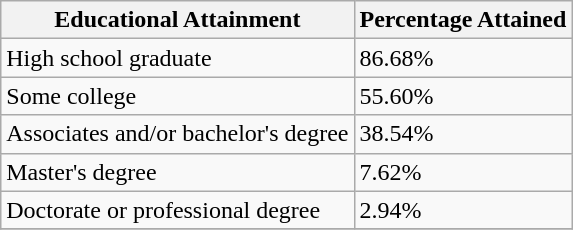<table class="wikitable sortable">
<tr>
<th>Educational Attainment</th>
<th>Percentage Attained</th>
</tr>
<tr>
<td>High school graduate</td>
<td>86.68%</td>
</tr>
<tr>
<td>Some college</td>
<td>55.60%</td>
</tr>
<tr>
<td>Associates and/or bachelor's degree</td>
<td>38.54%</td>
</tr>
<tr>
<td>Master's degree</td>
<td>7.62%</td>
</tr>
<tr>
<td>Doctorate or professional degree</td>
<td>2.94%</td>
</tr>
<tr>
</tr>
</table>
